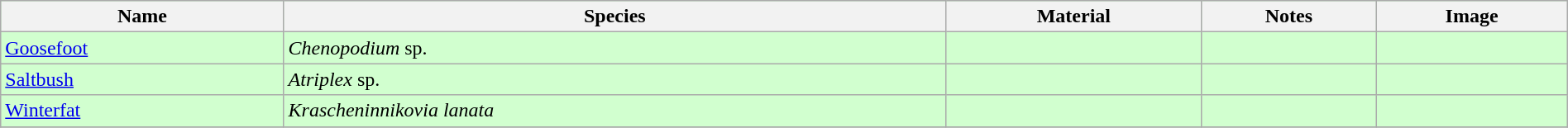<table class="wikitable" align="center" width="100%" style="background:#D1FFCF;">
<tr>
<th>Name</th>
<th>Species</th>
<th>Material</th>
<th>Notes</th>
<th>Image</th>
</tr>
<tr>
<td><a href='#'>Goosefoot</a></td>
<td><em>Chenopodium</em> sp.</td>
<td></td>
<td></td>
<td></td>
</tr>
<tr>
<td><a href='#'>Saltbush</a></td>
<td><em>Atriplex</em> sp.</td>
<td></td>
<td></td>
<td></td>
</tr>
<tr>
<td><a href='#'>Winterfat</a></td>
<td><em>Krascheninnikovia lanata</em></td>
<td></td>
<td></td>
<td></td>
</tr>
<tr>
</tr>
</table>
